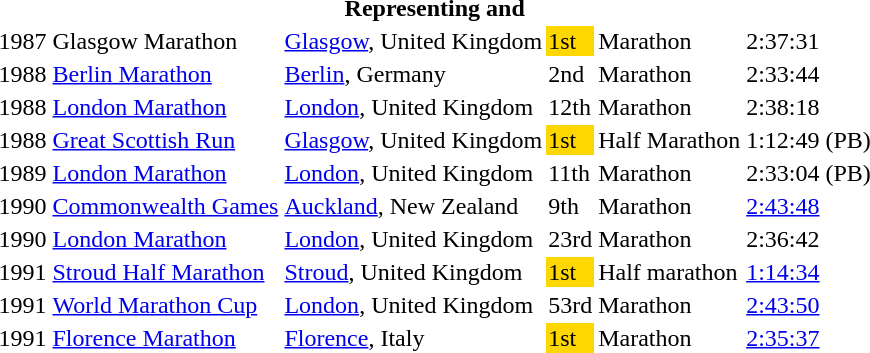<table>
<tr>
<th colspan="6">Representing  and </th>
</tr>
<tr>
<td>1987</td>
<td>Glasgow Marathon</td>
<td><a href='#'>Glasgow</a>, United Kingdom</td>
<td bgcolor="gold">1st</td>
<td>Marathon</td>
<td>2:37:31</td>
</tr>
<tr>
<td>1988</td>
<td><a href='#'>Berlin Marathon</a></td>
<td><a href='#'>Berlin</a>, Germany</td>
<td>2nd</td>
<td>Marathon</td>
<td>2:33:44</td>
</tr>
<tr>
<td>1988</td>
<td><a href='#'>London Marathon</a></td>
<td><a href='#'>London</a>, United Kingdom</td>
<td>12th</td>
<td>Marathon</td>
<td>2:38:18</td>
</tr>
<tr>
<td>1988</td>
<td><a href='#'>Great Scottish Run</a></td>
<td><a href='#'>Glasgow</a>, United Kingdom</td>
<td bgcolor="gold">1st</td>
<td>Half Marathon</td>
<td>1:12:49 (PB)</td>
</tr>
<tr>
<td>1989</td>
<td><a href='#'>London Marathon</a></td>
<td><a href='#'>London</a>, United Kingdom</td>
<td>11th</td>
<td>Marathon</td>
<td>2:33:04 (PB)</td>
</tr>
<tr>
<td>1990</td>
<td><a href='#'>Commonwealth Games</a></td>
<td><a href='#'>Auckland</a>, New Zealand</td>
<td>9th</td>
<td>Marathon</td>
<td><a href='#'>2:43:48</a></td>
</tr>
<tr>
<td>1990</td>
<td><a href='#'>London Marathon</a></td>
<td><a href='#'>London</a>, United Kingdom</td>
<td>23rd</td>
<td>Marathon</td>
<td>2:36:42</td>
</tr>
<tr>
<td>1991</td>
<td><a href='#'>Stroud Half Marathon</a></td>
<td><a href='#'>Stroud</a>, United Kingdom</td>
<td bgcolor="gold">1st</td>
<td>Half marathon</td>
<td><a href='#'>1:14:34</a></td>
</tr>
<tr>
<td>1991</td>
<td><a href='#'>World Marathon Cup</a></td>
<td><a href='#'>London</a>, United Kingdom</td>
<td>53rd</td>
<td>Marathon</td>
<td><a href='#'>2:43:50</a></td>
</tr>
<tr>
<td>1991</td>
<td><a href='#'>Florence Marathon</a></td>
<td><a href='#'>Florence</a>, Italy</td>
<td bgcolor="gold">1st</td>
<td>Marathon</td>
<td><a href='#'>2:35:37</a></td>
</tr>
</table>
